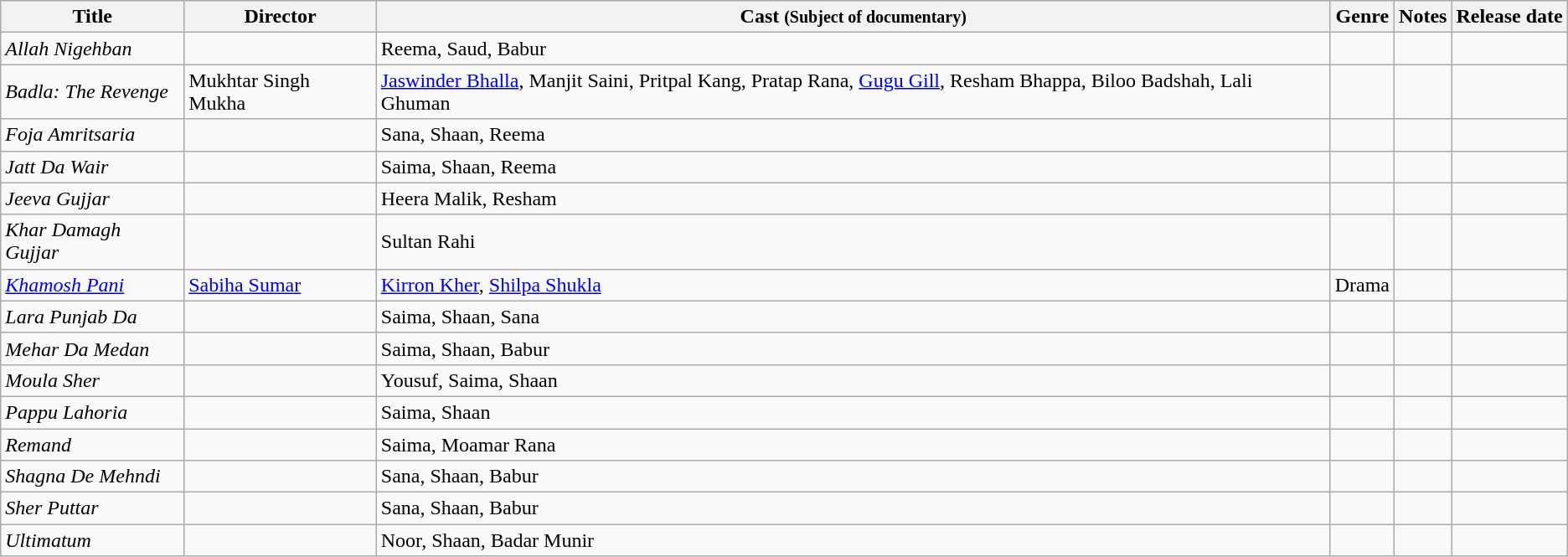<table class="wikitable sortable">
<tr>
<th>Title</th>
<th>Director</th>
<th>Cast <small>(Subject of documentary)</small></th>
<th>Genre</th>
<th>Notes</th>
<th>Release date</th>
</tr>
<tr>
<td><span></span> <em>Allah Nigehban</em></td>
<td></td>
<td>Reema, Saud, Babur</td>
<td></td>
<td></td>
<td></td>
</tr>
<tr>
<td><span></span> <em>Badla: The Revenge</em></td>
<td>Mukhtar Singh Mukha</td>
<td><a href='#'>Jaswinder Bhalla</a>, Manjit Saini, Pritpal Kang, Pratap Rana, <a href='#'>Gugu Gill</a>, Resham Bhappa, Biloo Badshah, Lali Ghuman</td>
<td></td>
<td></td>
<td></td>
</tr>
<tr>
<td><span></span> <em>Foja Amritsaria</em></td>
<td></td>
<td>Sana, Shaan, Reema</td>
<td></td>
<td></td>
<td></td>
</tr>
<tr>
<td><span></span> <em>Jatt Da Wair</em></td>
<td></td>
<td>Saima, Shaan, Reema</td>
<td></td>
<td></td>
<td></td>
</tr>
<tr>
<td><em>Jeeva Gujjar</em></td>
<td></td>
<td>Heera Malik, Resham</td>
<td></td>
<td></td>
<td></td>
</tr>
<tr>
<td><span></span> <em>Khar Damagh Gujjar</em></td>
<td></td>
<td>Sultan Rahi</td>
<td></td>
<td></td>
<td></td>
</tr>
<tr>
<td><em><a href='#'>Khamosh Pani</a></em></td>
<td><a href='#'>Sabiha Sumar</a></td>
<td><a href='#'>Kirron Kher</a>, <a href='#'>Shilpa Shukla</a></td>
<td>Drama</td>
<td></td>
<td></td>
</tr>
<tr>
<td><span></span> <em>Lara Punjab Da</em></td>
<td></td>
<td>Saima, Shaan, Sana</td>
<td></td>
<td></td>
<td></td>
</tr>
<tr>
<td><span></span> <em>Mehar Da Medan</em></td>
<td></td>
<td>Saima, Shaan, Babur</td>
<td></td>
<td></td>
<td></td>
</tr>
<tr>
<td><em>Moula Sher</em></td>
<td></td>
<td>Yousuf, Saima, Shaan</td>
<td></td>
<td></td>
<td></td>
</tr>
<tr>
<td><span></span> <em>Pappu Lahoria</em></td>
<td></td>
<td>Saima, Shaan</td>
<td></td>
<td></td>
<td></td>
</tr>
<tr>
<td><span></span> <em>Remand</em></td>
<td></td>
<td>Saima, Moamar Rana</td>
<td></td>
<td></td>
<td></td>
</tr>
<tr>
<td><span></span> <em>Shagna De Mehndi</em></td>
<td></td>
<td>Sana, Shaan, Babur</td>
<td></td>
<td></td>
<td></td>
</tr>
<tr>
<td><em>Sher Puttar</em></td>
<td></td>
<td>Sana, Shaan, Babur</td>
<td></td>
<td></td>
<td></td>
</tr>
<tr>
<td><span></span> <em>Ultimatum</em></td>
<td></td>
<td>Noor, Shaan, Badar Munir</td>
<td></td>
<td></td>
<td></td>
</tr>
</table>
